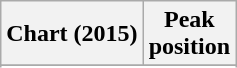<table class="wikitable sortable plainrowheaders" style="text-align:center">
<tr>
<th>Chart (2015)</th>
<th>Peak<br>position</th>
</tr>
<tr>
</tr>
<tr>
</tr>
<tr>
</tr>
<tr>
</tr>
</table>
